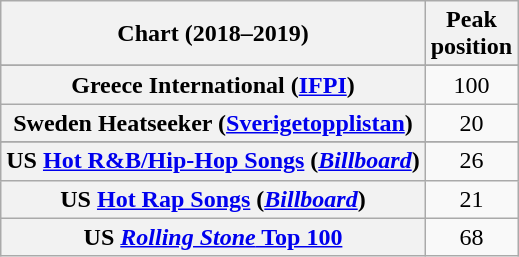<table class="wikitable plainrowheaders sortable" style="text-align:center">
<tr>
<th scope="col">Chart (2018–2019)</th>
<th scope="col">Peak<br> position</th>
</tr>
<tr>
</tr>
<tr>
<th scope="row">Greece International (<a href='#'>IFPI</a>)</th>
<td>100</td>
</tr>
<tr>
<th scope="row">Sweden Heatseeker (<a href='#'>Sverigetopplistan</a>)</th>
<td>20</td>
</tr>
<tr>
</tr>
<tr>
<th scope="row">US <a href='#'>Hot R&B/Hip-Hop Songs</a> (<em><a href='#'>Billboard</a></em>)</th>
<td>26</td>
</tr>
<tr>
<th scope="row">US <a href='#'>Hot Rap Songs</a> (<em><a href='#'>Billboard</a></em>)</th>
<td>21</td>
</tr>
<tr>
<th scope="row">US <a href='#'><em>Rolling Stone</em> Top 100</a></th>
<td>68</td>
</tr>
</table>
